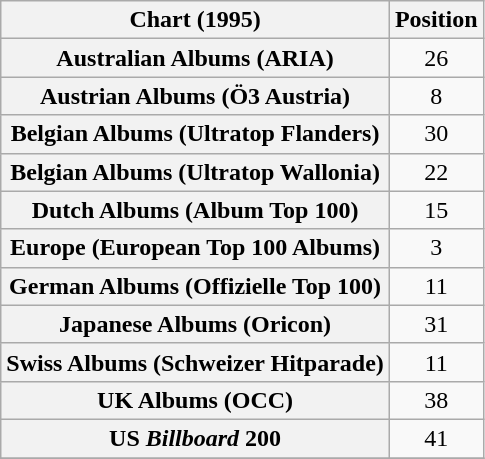<table class="wikitable sortable plainrowheaders" style="text-align:center;">
<tr>
<th scope="column">Chart (1995)</th>
<th scope="column">Position</th>
</tr>
<tr>
<th scope="row">Australian Albums (ARIA)</th>
<td>26</td>
</tr>
<tr>
<th scope="row">Austrian Albums (Ö3 Austria)</th>
<td>8</td>
</tr>
<tr>
<th scope="row">Belgian Albums (Ultratop Flanders)</th>
<td>30</td>
</tr>
<tr>
<th scope="row">Belgian Albums (Ultratop Wallonia)</th>
<td>22</td>
</tr>
<tr>
<th scope="row">Dutch Albums (Album Top 100)</th>
<td>15</td>
</tr>
<tr>
<th scope="row">Europe (European Top 100 Albums)</th>
<td align="center">3</td>
</tr>
<tr>
<th scope="row">German Albums (Offizielle Top 100)</th>
<td align="center">11</td>
</tr>
<tr>
<th scope="row">Japanese Albums (Oricon)</th>
<td>31</td>
</tr>
<tr>
<th scope="row">Swiss Albums (Schweizer Hitparade)</th>
<td>11</td>
</tr>
<tr>
<th scope="row">UK Albums (OCC)</th>
<td>38</td>
</tr>
<tr>
<th scope="row">US <em>Billboard</em> 200</th>
<td>41</td>
</tr>
<tr>
</tr>
</table>
